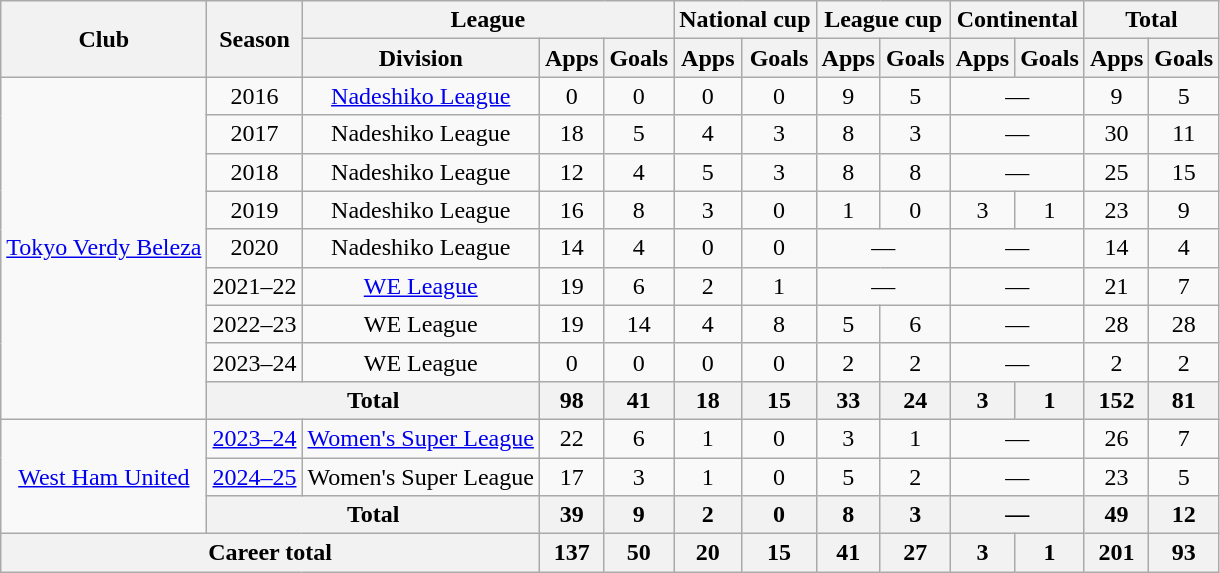<table class="wikitable" style="text-align:center">
<tr>
<th rowspan="2">Club</th>
<th rowspan="2">Season</th>
<th colspan="3">League</th>
<th colspan="2">National cup</th>
<th colspan="2">League cup</th>
<th colspan="2">Continental</th>
<th colspan="2">Total</th>
</tr>
<tr>
<th>Division</th>
<th>Apps</th>
<th>Goals</th>
<th>Apps</th>
<th>Goals</th>
<th>Apps</th>
<th>Goals</th>
<th>Apps</th>
<th>Goals</th>
<th>Apps</th>
<th>Goals</th>
</tr>
<tr>
<td rowspan="9"><a href='#'>Tokyo Verdy Beleza</a></td>
<td>2016</td>
<td><a href='#'>Nadeshiko League</a></td>
<td>0</td>
<td>0</td>
<td>0</td>
<td>0</td>
<td>9</td>
<td>5</td>
<td colspan="2">—</td>
<td>9</td>
<td>5</td>
</tr>
<tr>
<td>2017</td>
<td>Nadeshiko League</td>
<td>18</td>
<td>5</td>
<td>4</td>
<td>3</td>
<td>8</td>
<td>3</td>
<td colspan="2">—</td>
<td>30</td>
<td>11</td>
</tr>
<tr>
<td>2018</td>
<td>Nadeshiko League</td>
<td>12</td>
<td>4</td>
<td>5</td>
<td>3</td>
<td>8</td>
<td>8</td>
<td colspan="2">—</td>
<td>25</td>
<td>15</td>
</tr>
<tr>
<td>2019</td>
<td>Nadeshiko League</td>
<td>16</td>
<td>8</td>
<td>3</td>
<td>0</td>
<td>1</td>
<td>0</td>
<td>3</td>
<td>1</td>
<td>23</td>
<td>9</td>
</tr>
<tr>
<td>2020</td>
<td>Nadeshiko League</td>
<td>14</td>
<td>4</td>
<td>0</td>
<td>0</td>
<td colspan="2">—</td>
<td colspan="2">—</td>
<td>14</td>
<td>4</td>
</tr>
<tr>
<td>2021–22</td>
<td><a href='#'>WE League</a></td>
<td>19</td>
<td>6</td>
<td>2</td>
<td>1</td>
<td colspan="2">—</td>
<td colspan="2">—</td>
<td>21</td>
<td>7</td>
</tr>
<tr>
<td>2022–23</td>
<td>WE League</td>
<td>19</td>
<td>14</td>
<td>4</td>
<td>8</td>
<td>5</td>
<td>6</td>
<td colspan="2">—</td>
<td>28</td>
<td>28</td>
</tr>
<tr>
<td>2023–24</td>
<td>WE League</td>
<td>0</td>
<td>0</td>
<td>0</td>
<td>0</td>
<td>2</td>
<td>2</td>
<td colspan="2">—</td>
<td>2</td>
<td>2</td>
</tr>
<tr>
<th colspan="2">Total</th>
<th>98</th>
<th>41</th>
<th>18</th>
<th>15</th>
<th>33</th>
<th>24</th>
<th>3</th>
<th>1</th>
<th>152</th>
<th>81</th>
</tr>
<tr>
<td rowspan="3"><a href='#'>West Ham United</a></td>
<td><a href='#'>2023–24</a></td>
<td><a href='#'>Women's Super League</a></td>
<td>22</td>
<td>6</td>
<td>1</td>
<td>0</td>
<td>3</td>
<td>1</td>
<td colspan="2">—</td>
<td>26</td>
<td>7</td>
</tr>
<tr>
<td><a href='#'>2024–25</a></td>
<td>Women's Super League</td>
<td>17</td>
<td>3</td>
<td>1</td>
<td>0</td>
<td>5</td>
<td>2</td>
<td colspan="2">—</td>
<td>23</td>
<td>5</td>
</tr>
<tr>
<th colspan="2">Total</th>
<th>39</th>
<th>9</th>
<th>2</th>
<th>0</th>
<th>8</th>
<th>3</th>
<th colspan="2">—</th>
<th>49</th>
<th>12</th>
</tr>
<tr>
<th colspan="3">Career total</th>
<th>137</th>
<th>50</th>
<th>20</th>
<th>15</th>
<th>41</th>
<th>27</th>
<th>3</th>
<th>1</th>
<th>201</th>
<th>93</th>
</tr>
</table>
